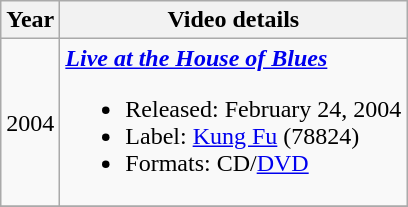<table class ="wikitable">
<tr>
<th>Year</th>
<th>Video details</th>
</tr>
<tr>
<td>2004</td>
<td><strong><em><a href='#'>Live at the House of Blues</a></em></strong><br><ul><li>Released: February 24, 2004</li><li>Label: <a href='#'>Kung Fu</a> (78824)</li><li>Formats: CD/<a href='#'>DVD</a></li></ul></td>
</tr>
<tr>
</tr>
</table>
